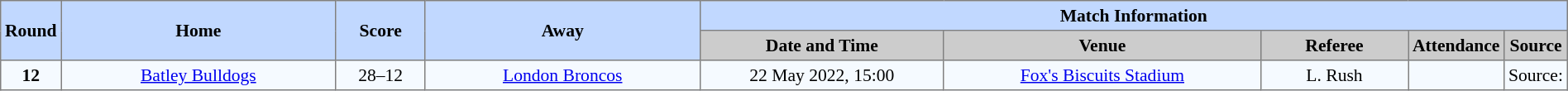<table border=1 style="border-collapse:collapse; font-size:90%; text-align:center;" cellpadding=3 cellspacing=0 width=100%>
<tr style="background:#c1d8ff;">
<th scope="col" rowspan=2 width=1%>Round</th>
<th scope="col" rowspan=2 width=19%>Home</th>
<th scope="col" rowspan=2 width=6%>Score</th>
<th scope="col" rowspan=2 width=19%>Away</th>
<th colspan=5>Match Information</th>
</tr>
<tr style="background:#cccccc;">
<th scope="col" width=17%>Date and Time</th>
<th scope="col" width=22%>Venue</th>
<th scope="col" width=10%>Referee</th>
<th scope="col" width=7%>Attendance</th>
<th scope="col" width=7%>Source</th>
</tr>
<tr style="background:#f5faff;">
<td><strong>12</strong></td>
<td> <a href='#'>Batley Bulldogs</a></td>
<td>28–12</td>
<td> <a href='#'>London Broncos</a></td>
<td>22 May 2022, 15:00</td>
<td><a href='#'>Fox's Biscuits Stadium</a></td>
<td>L. Rush</td>
<td></td>
<td>Source:</td>
</tr>
</table>
